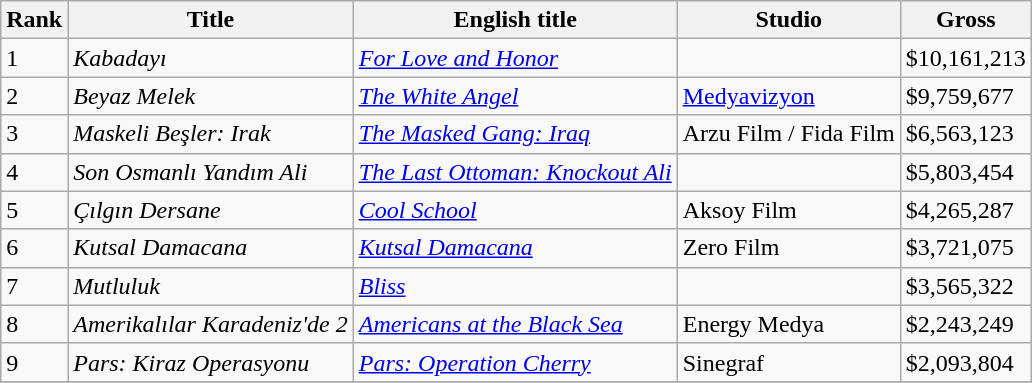<table class="wikitable sortable" align="center" style="margin:auto;">
<tr>
<th>Rank</th>
<th>Title</th>
<th>English title</th>
<th>Studio</th>
<th>Gross</th>
</tr>
<tr>
<td>1</td>
<td><em>Kabadayı</em></td>
<td><em><a href='#'>For Love and Honor</a></em></td>
<td></td>
<td>$10,161,213</td>
</tr>
<tr>
<td>2</td>
<td><em>Beyaz Melek</em></td>
<td><em><a href='#'>The White Angel</a></em></td>
<td><a href='#'>Medyavizyon</a></td>
<td>$9,759,677</td>
</tr>
<tr>
<td>3</td>
<td><em>Maskeli Beşler: Irak</em></td>
<td><em><a href='#'>The Masked Gang: Iraq</a></em></td>
<td>Arzu Film / Fida Film</td>
<td>$6,563,123</td>
</tr>
<tr>
<td>4</td>
<td><em>Son Osmanlı Yandım Ali</em></td>
<td><em><a href='#'>The Last Ottoman: Knockout Ali</a></em></td>
<td></td>
<td>$5,803,454</td>
</tr>
<tr>
<td>5</td>
<td><em>Çılgın Dersane</em></td>
<td><em><a href='#'>Cool School</a></em></td>
<td>Aksoy Film</td>
<td>$4,265,287</td>
</tr>
<tr>
<td>6</td>
<td><em>Kutsal Damacana</em></td>
<td><em><a href='#'>Kutsal Damacana</a></em></td>
<td>Zero Film</td>
<td>$3,721,075</td>
</tr>
<tr>
<td>7</td>
<td><em>Mutluluk</em></td>
<td><em><a href='#'>Bliss</a></em></td>
<td></td>
<td>$3,565,322</td>
</tr>
<tr>
<td>8</td>
<td><em>Amerikalılar Karadeniz'de 2</em></td>
<td><em><a href='#'>Americans at the Black Sea</a></em></td>
<td>Energy Medya</td>
<td>$2,243,249</td>
</tr>
<tr>
<td>9</td>
<td><em>Pars: Kiraz Operasyonu</em></td>
<td><em><a href='#'>Pars: Operation Cherry</a></em></td>
<td>Sinegraf</td>
<td>$2,093,804</td>
</tr>
<tr>
</tr>
</table>
